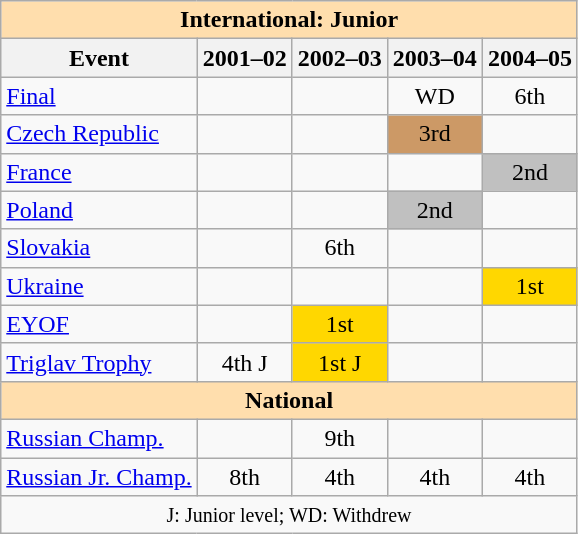<table class="wikitable" style="text-align:center">
<tr>
<th style="background-color: #ffdead; " colspan=5 align=center>International: Junior</th>
</tr>
<tr>
<th>Event</th>
<th>2001–02</th>
<th>2002–03</th>
<th>2003–04</th>
<th>2004–05</th>
</tr>
<tr>
<td align=left> <a href='#'>Final</a></td>
<td></td>
<td></td>
<td>WD</td>
<td>6th</td>
</tr>
<tr>
<td align=left> <a href='#'>Czech Republic</a></td>
<td></td>
<td></td>
<td bgcolor=cc9966>3rd</td>
<td></td>
</tr>
<tr>
<td align=left> <a href='#'>France</a></td>
<td></td>
<td></td>
<td></td>
<td bgcolor=silver>2nd</td>
</tr>
<tr>
<td align=left> <a href='#'>Poland</a></td>
<td></td>
<td></td>
<td bgcolor=silver>2nd</td>
<td></td>
</tr>
<tr>
<td align=left> <a href='#'>Slovakia</a></td>
<td></td>
<td>6th</td>
<td></td>
<td></td>
</tr>
<tr>
<td align=left> <a href='#'>Ukraine</a></td>
<td></td>
<td></td>
<td></td>
<td bgcolor=gold>1st</td>
</tr>
<tr>
<td align=left><a href='#'>EYOF</a></td>
<td></td>
<td bgcolor=gold>1st</td>
<td></td>
<td></td>
</tr>
<tr>
<td align=left><a href='#'>Triglav Trophy</a></td>
<td>4th J</td>
<td bgcolor=gold>1st J</td>
<td></td>
<td></td>
</tr>
<tr>
<th style="background-color: #ffdead; " colspan=5 align=center>National</th>
</tr>
<tr>
<td align=left><a href='#'>Russian Champ.</a></td>
<td></td>
<td>9th</td>
<td></td>
<td></td>
</tr>
<tr>
<td align=left><a href='#'>Russian Jr. Champ.</a></td>
<td>8th</td>
<td>4th</td>
<td>4th</td>
<td>4th</td>
</tr>
<tr>
<td colspan=5 align=center><small> J: Junior level; WD: Withdrew </small></td>
</tr>
</table>
